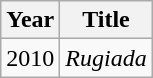<table class="wikitable">
<tr>
<th>Year</th>
<th>Title</th>
</tr>
<tr>
<td>2010</td>
<td><em>Rugiada</em></td>
</tr>
</table>
